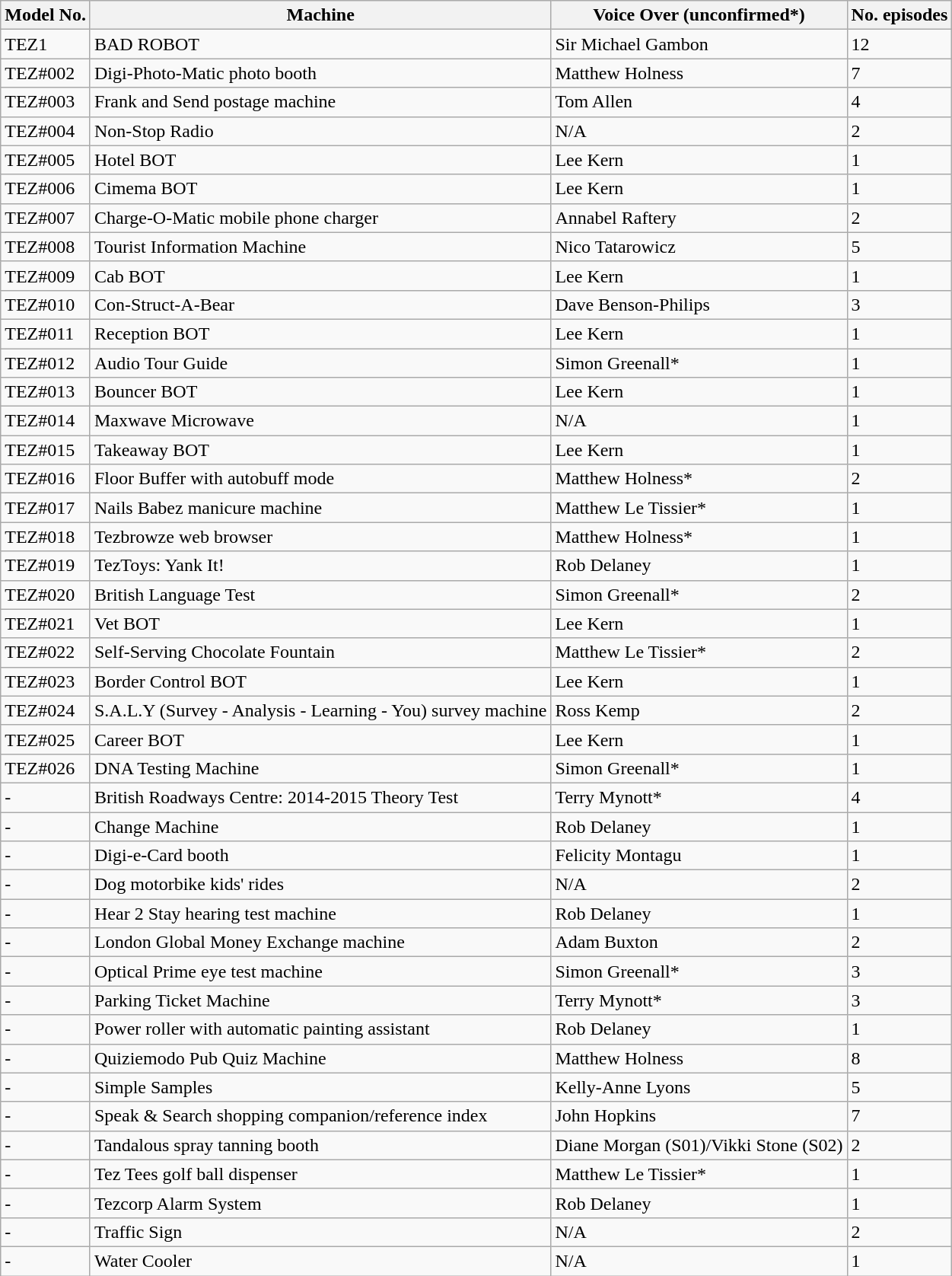<table class="wikitable">
<tr>
<th>Model No.</th>
<th>Machine</th>
<th>Voice Over (unconfirmed*)</th>
<th>No. episodes</th>
</tr>
<tr>
<td>TEZ1</td>
<td>BAD ROBOT</td>
<td>Sir Michael Gambon</td>
<td>12</td>
</tr>
<tr>
<td>TEZ#002</td>
<td>Digi-Photo-Matic photo booth</td>
<td>Matthew Holness</td>
<td>7</td>
</tr>
<tr>
<td>TEZ#003</td>
<td>Frank and Send postage machine</td>
<td>Tom Allen</td>
<td>4</td>
</tr>
<tr>
<td>TEZ#004</td>
<td>Non-Stop Radio</td>
<td>N/A</td>
<td>2</td>
</tr>
<tr>
<td>TEZ#005</td>
<td>Hotel BOT</td>
<td>Lee Kern</td>
<td>1</td>
</tr>
<tr>
<td>TEZ#006</td>
<td>Cimema BOT</td>
<td>Lee Kern</td>
<td>1</td>
</tr>
<tr>
<td>TEZ#007</td>
<td>Charge-O-Matic mobile phone charger</td>
<td>Annabel Raftery</td>
<td>2</td>
</tr>
<tr>
<td>TEZ#008</td>
<td>Tourist Information Machine</td>
<td>Nico Tatarowicz</td>
<td>5</td>
</tr>
<tr>
<td>TEZ#009</td>
<td>Cab BOT</td>
<td>Lee Kern</td>
<td>1</td>
</tr>
<tr>
<td>TEZ#010</td>
<td>Con-Struct-A-Bear</td>
<td>Dave Benson-Philips</td>
<td>3</td>
</tr>
<tr>
<td>TEZ#011</td>
<td>Reception BOT</td>
<td>Lee Kern</td>
<td>1</td>
</tr>
<tr>
<td>TEZ#012</td>
<td>Audio Tour Guide</td>
<td>Simon Greenall*</td>
<td>1</td>
</tr>
<tr>
<td>TEZ#013</td>
<td>Bouncer BOT</td>
<td>Lee Kern</td>
<td>1</td>
</tr>
<tr>
<td>TEZ#014</td>
<td>Maxwave Microwave</td>
<td>N/A</td>
<td>1</td>
</tr>
<tr>
<td>TEZ#015</td>
<td>Takeaway BOT</td>
<td>Lee Kern</td>
<td>1</td>
</tr>
<tr>
<td>TEZ#016</td>
<td>Floor Buffer with autobuff mode</td>
<td>Matthew Holness*</td>
<td>2</td>
</tr>
<tr>
<td>TEZ#017</td>
<td>Nails Babez manicure machine</td>
<td>Matthew Le Tissier*</td>
<td>1</td>
</tr>
<tr>
<td>TEZ#018</td>
<td>Tezbrowze web browser</td>
<td>Matthew Holness*</td>
<td>1</td>
</tr>
<tr>
<td>TEZ#019</td>
<td>TezToys: Yank It!</td>
<td>Rob Delaney</td>
<td>1</td>
</tr>
<tr>
<td>TEZ#020</td>
<td>British Language Test</td>
<td>Simon Greenall*</td>
<td>2</td>
</tr>
<tr>
<td>TEZ#021</td>
<td>Vet BOT</td>
<td>Lee Kern</td>
<td>1</td>
</tr>
<tr>
<td>TEZ#022</td>
<td>Self-Serving Chocolate Fountain</td>
<td>Matthew Le Tissier*</td>
<td>2</td>
</tr>
<tr>
<td>TEZ#023</td>
<td>Border Control BOT</td>
<td>Lee Kern</td>
<td>1</td>
</tr>
<tr>
<td>TEZ#024</td>
<td>S.A.L.Y (Survey - Analysis - Learning - You) survey machine</td>
<td>Ross Kemp</td>
<td>2</td>
</tr>
<tr>
<td>TEZ#025</td>
<td>Career BOT</td>
<td>Lee Kern</td>
<td>1</td>
</tr>
<tr>
<td>TEZ#026</td>
<td>DNA Testing Machine</td>
<td>Simon Greenall*</td>
<td>1</td>
</tr>
<tr>
<td>-</td>
<td>British Roadways Centre: 2014-2015 Theory Test</td>
<td>Terry Mynott*</td>
<td>4</td>
</tr>
<tr>
<td>-</td>
<td>Change Machine</td>
<td>Rob Delaney</td>
<td>1</td>
</tr>
<tr>
<td>-</td>
<td>Digi-e-Card booth</td>
<td>Felicity Montagu</td>
<td>1</td>
</tr>
<tr>
<td>-</td>
<td>Dog motorbike kids' rides</td>
<td>N/A</td>
<td>2</td>
</tr>
<tr>
<td>-</td>
<td>Hear 2 Stay hearing test machine</td>
<td>Rob Delaney</td>
<td>1</td>
</tr>
<tr>
<td>-</td>
<td>London Global Money Exchange machine</td>
<td>Adam Buxton</td>
<td>2</td>
</tr>
<tr>
<td>-</td>
<td>Optical Prime eye test machine</td>
<td>Simon Greenall*</td>
<td>3</td>
</tr>
<tr>
<td>-</td>
<td>Parking Ticket Machine</td>
<td>Terry Mynott*</td>
<td>3</td>
</tr>
<tr>
<td>-</td>
<td>Power roller with automatic painting assistant</td>
<td>Rob Delaney</td>
<td>1</td>
</tr>
<tr>
<td>-</td>
<td>Quiziemodo Pub Quiz Machine</td>
<td>Matthew Holness</td>
<td>8</td>
</tr>
<tr>
<td>-</td>
<td>Simple Samples</td>
<td>Kelly-Anne Lyons</td>
<td>5</td>
</tr>
<tr>
<td>-</td>
<td>Speak & Search shopping companion/reference index</td>
<td>John Hopkins</td>
<td>7</td>
</tr>
<tr>
<td>-</td>
<td>Tandalous spray tanning booth</td>
<td>Diane Morgan (S01)/Vikki Stone (S02)</td>
<td>2</td>
</tr>
<tr>
<td>-</td>
<td>Tez Tees golf ball dispenser</td>
<td>Matthew Le Tissier*</td>
<td>1</td>
</tr>
<tr>
<td>-</td>
<td>Tezcorp Alarm System</td>
<td>Rob Delaney</td>
<td>1</td>
</tr>
<tr>
<td>-</td>
<td>Traffic Sign</td>
<td>N/A</td>
<td>2</td>
</tr>
<tr>
<td>-</td>
<td>Water Cooler</td>
<td>N/A</td>
<td>1</td>
</tr>
</table>
